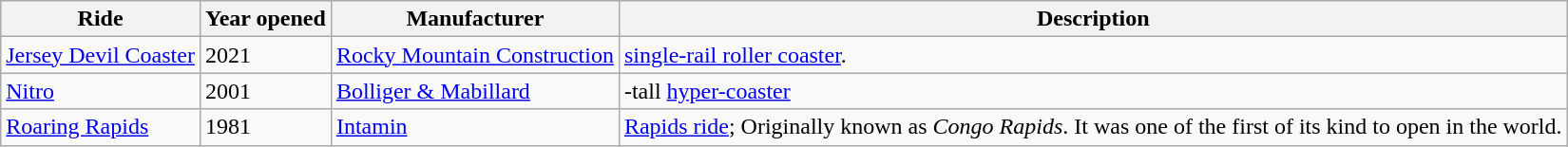<table class="wikitable sortable">
<tr>
<th>Ride</th>
<th>Year opened</th>
<th>Manufacturer</th>
<th>Description</th>
</tr>
<tr>
<td><a href='#'>Jersey Devil Coaster</a></td>
<td>2021</td>
<td><a href='#'>Rocky Mountain Construction</a></td>
<td><a href='#'>single-rail roller coaster</a>.</td>
</tr>
<tr>
<td><a href='#'>Nitro</a></td>
<td>2001</td>
<td><a href='#'>Bolliger & Mabillard</a></td>
<td>-tall <a href='#'>hyper-coaster</a></td>
</tr>
<tr>
<td><a href='#'>Roaring Rapids</a></td>
<td>1981</td>
<td><a href='#'>Intamin</a></td>
<td><a href='#'>Rapids ride</a>; Originally known as <em>Congo Rapids</em>. It was one of the first of its kind to open in the world.</td>
</tr>
</table>
